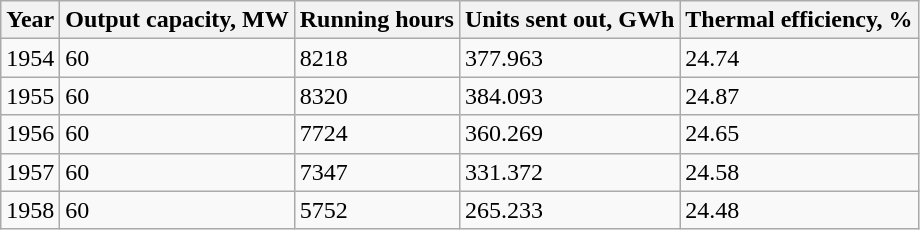<table class="wikitable">
<tr>
<th>Year</th>
<th>Output capacity, MW</th>
<th>Running hours</th>
<th>Units sent out, GWh</th>
<th>Thermal efficiency, %</th>
</tr>
<tr>
<td>1954</td>
<td>60</td>
<td>8218</td>
<td>377.963</td>
<td>24.74</td>
</tr>
<tr>
<td>1955</td>
<td>60</td>
<td>8320</td>
<td>384.093</td>
<td>24.87</td>
</tr>
<tr>
<td>1956</td>
<td>60</td>
<td>7724</td>
<td>360.269</td>
<td>24.65</td>
</tr>
<tr>
<td>1957</td>
<td>60</td>
<td>7347</td>
<td>331.372</td>
<td>24.58</td>
</tr>
<tr>
<td>1958</td>
<td>60</td>
<td>5752</td>
<td>265.233</td>
<td>24.48</td>
</tr>
</table>
